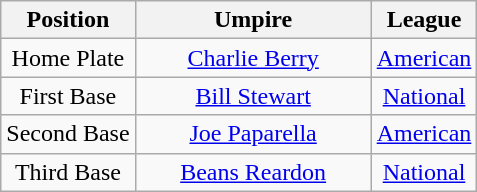<table class="wikitable" style="font-size: 100%; text-align:center;">
<tr>
<th>Position</th>
<th width="150">Umpire</th>
<th>League</th>
</tr>
<tr>
<td>Home Plate</td>
<td><a href='#'>Charlie Berry</a></td>
<td><a href='#'>American</a></td>
</tr>
<tr>
<td>First Base</td>
<td><a href='#'>Bill Stewart</a></td>
<td><a href='#'>National</a></td>
</tr>
<tr>
<td>Second Base</td>
<td><a href='#'>Joe Paparella</a></td>
<td><a href='#'>American</a></td>
</tr>
<tr>
<td>Third Base</td>
<td><a href='#'>Beans Reardon</a></td>
<td><a href='#'>National</a></td>
</tr>
</table>
